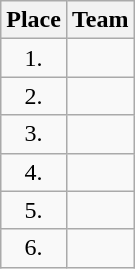<table class="wikitable" style="text-align: center;">
<tr>
<th>Place</th>
<th>Team</th>
</tr>
<tr>
<td>1.</td>
<td style="text-align:left;"></td>
</tr>
<tr>
<td>2.</td>
<td style="text-align:left;"></td>
</tr>
<tr>
<td>3.</td>
<td style="text-align:left;"></td>
</tr>
<tr>
<td>4.</td>
<td style="text-align:left;"></td>
</tr>
<tr>
<td>5.</td>
<td style="text-align:left;"></td>
</tr>
<tr>
<td>6.</td>
<td style="text-align:left;"></td>
</tr>
</table>
